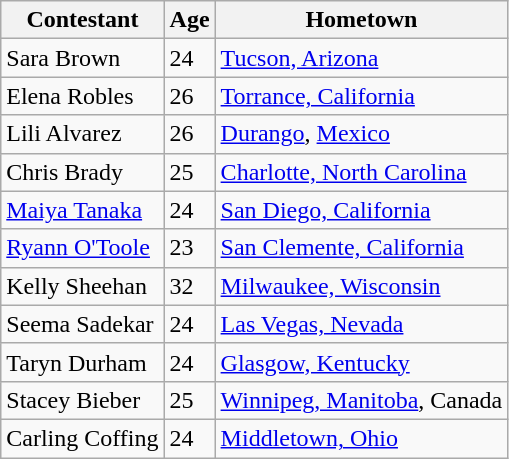<table class="wikitable">
<tr>
<th>Contestant</th>
<th>Age</th>
<th>Hometown</th>
</tr>
<tr>
<td>Sara Brown</td>
<td>24</td>
<td><a href='#'>Tucson, Arizona</a></td>
</tr>
<tr>
<td>Elena Robles</td>
<td>26</td>
<td><a href='#'>Torrance, California</a></td>
</tr>
<tr>
<td>Lili Alvarez</td>
<td>26</td>
<td><a href='#'>Durango</a>, <a href='#'>Mexico</a></td>
</tr>
<tr>
<td>Chris Brady</td>
<td>25</td>
<td><a href='#'>Charlotte, North Carolina</a></td>
</tr>
<tr>
<td><a href='#'>Maiya Tanaka</a></td>
<td>24</td>
<td><a href='#'>San Diego, California</a></td>
</tr>
<tr>
<td><a href='#'>Ryann O'Toole</a></td>
<td>23</td>
<td><a href='#'>San Clemente, California</a></td>
</tr>
<tr>
<td>Kelly Sheehan</td>
<td>32</td>
<td><a href='#'>Milwaukee, Wisconsin</a></td>
</tr>
<tr>
<td>Seema Sadekar</td>
<td>24</td>
<td><a href='#'>Las Vegas, Nevada</a></td>
</tr>
<tr>
<td>Taryn Durham</td>
<td>24</td>
<td><a href='#'>Glasgow, Kentucky</a></td>
</tr>
<tr>
<td>Stacey Bieber</td>
<td>25</td>
<td><a href='#'>Winnipeg, Manitoba</a>, Canada</td>
</tr>
<tr>
<td>Carling Coffing</td>
<td>24</td>
<td><a href='#'>Middletown, Ohio</a></td>
</tr>
</table>
